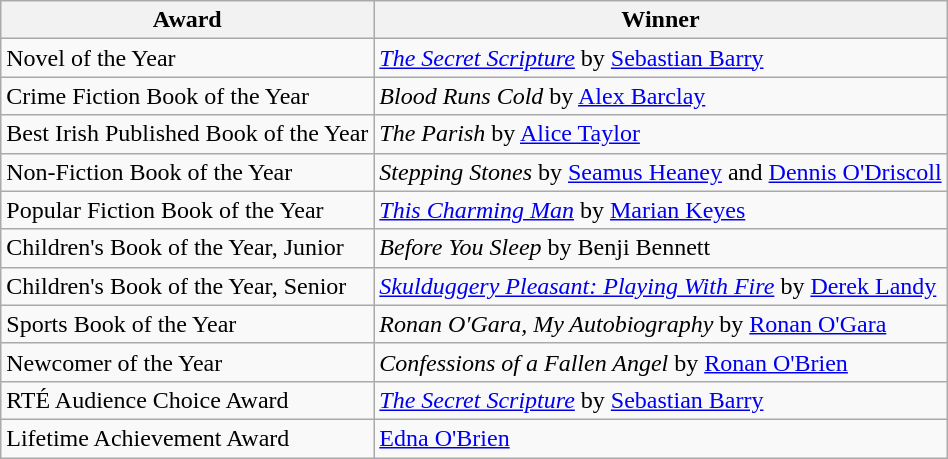<table class="wikitable">
<tr>
<th>Award</th>
<th>Winner</th>
</tr>
<tr>
<td>Novel of the Year</td>
<td><em><a href='#'>The Secret Scripture</a></em> by <a href='#'>Sebastian Barry</a></td>
</tr>
<tr>
<td>Crime Fiction Book of the Year</td>
<td><em>Blood Runs Cold</em> by <a href='#'>Alex Barclay</a></td>
</tr>
<tr>
<td>Best Irish Published Book of the Year</td>
<td><em>The Parish</em> by <a href='#'>Alice Taylor</a></td>
</tr>
<tr>
<td>Non-Fiction Book of the Year</td>
<td><em>Stepping Stones</em> by <a href='#'>Seamus Heaney</a> and <a href='#'>Dennis O'Driscoll</a></td>
</tr>
<tr>
<td>Popular Fiction Book of the Year</td>
<td><em><a href='#'>This Charming Man</a></em> by <a href='#'>Marian Keyes</a></td>
</tr>
<tr>
<td>Children's Book of the Year, Junior</td>
<td><em>Before You Sleep</em> by Benji Bennett</td>
</tr>
<tr>
<td>Children's Book of the Year, Senior</td>
<td><em><a href='#'>Skulduggery Pleasant: Playing With Fire</a></em> by <a href='#'>Derek Landy</a></td>
</tr>
<tr>
<td>Sports Book of the Year</td>
<td><em>Ronan O'Gara, My Autobiography</em> by <a href='#'>Ronan O'Gara</a></td>
</tr>
<tr>
<td>Newcomer of the Year</td>
<td><em>Confessions of a Fallen Angel</em> by <a href='#'>Ronan O'Brien</a></td>
</tr>
<tr>
<td>RTÉ Audience Choice Award</td>
<td><em><a href='#'>The Secret Scripture</a></em> by <a href='#'>Sebastian Barry</a></td>
</tr>
<tr>
<td>Lifetime Achievement Award</td>
<td><a href='#'>Edna O'Brien</a></td>
</tr>
</table>
